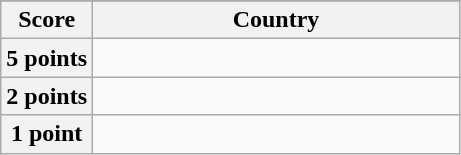<table class="wikitable">
<tr>
</tr>
<tr>
<th scope="col" width=20%>Score</th>
<th scope="col">Country</th>
</tr>
<tr>
<th scope="row">5 points</th>
<td></td>
</tr>
<tr>
<th scope="row">2 points</th>
<td></td>
</tr>
<tr>
<th scope="row">1 point</th>
<td></td>
</tr>
</table>
